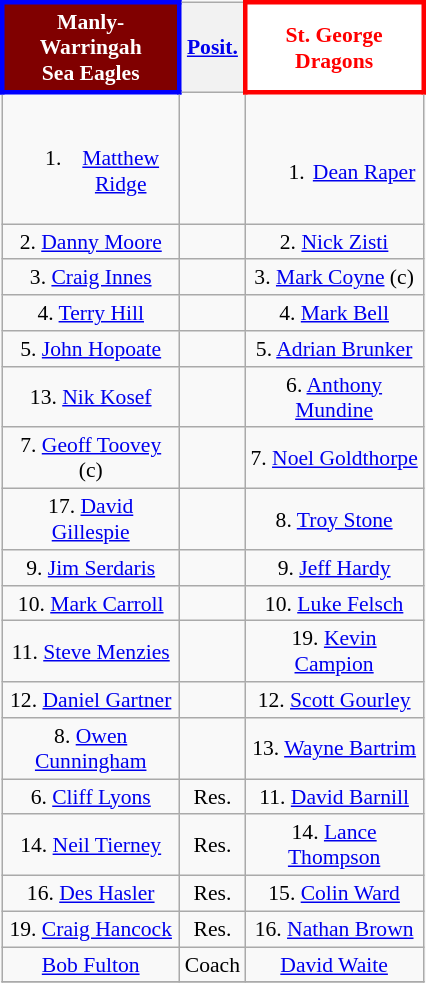<table align="right" class="wikitable" style="font-size:90%; text-align:center; margin-left:1em">
<tr bgcolor="#FF0033">
<th align="center" width="110" style="border: 3px solid blue; background: maroon; color: white">Manly-Warringah<br>Sea Eagles</th>
<th><a href='#'>Posit.</a></th>
<th align="center" width="110" style="border: 3px solid red; background: white; color: red">St. George<br>Dragons</th>
</tr>
<tr>
<td><br><ol><li><a href='#'>Matthew Ridge</a></li></ol></td>
<td></td>
<td><br><ol><li><a href='#'>Dean Raper</a></li></ol></td>
</tr>
<tr>
<td>2. <a href='#'>Danny Moore</a></td>
<td></td>
<td>2. <a href='#'>Nick Zisti</a></td>
</tr>
<tr>
<td>3. <a href='#'>Craig Innes</a></td>
<td></td>
<td>3. <a href='#'>Mark Coyne</a> (c)</td>
</tr>
<tr>
<td>4. <a href='#'>Terry Hill</a></td>
<td></td>
<td>4. <a href='#'>Mark Bell</a></td>
</tr>
<tr>
<td>5. <a href='#'>John Hopoate</a></td>
<td></td>
<td>5. <a href='#'>Adrian Brunker</a></td>
</tr>
<tr>
<td>13. <a href='#'>Nik Kosef</a></td>
<td></td>
<td>6. <a href='#'>Anthony Mundine</a></td>
</tr>
<tr>
<td>7. <a href='#'>Geoff Toovey</a> (c)</td>
<td></td>
<td>7. <a href='#'>Noel Goldthorpe</a></td>
</tr>
<tr>
<td>17. <a href='#'>David Gillespie</a></td>
<td></td>
<td>8. <a href='#'>Troy Stone</a></td>
</tr>
<tr>
<td>9. <a href='#'>Jim Serdaris</a></td>
<td></td>
<td>9. <a href='#'>Jeff Hardy</a></td>
</tr>
<tr>
<td>10. <a href='#'>Mark Carroll</a></td>
<td></td>
<td>10. <a href='#'>Luke Felsch</a></td>
</tr>
<tr>
<td>11. <a href='#'>Steve Menzies</a></td>
<td></td>
<td>19. <a href='#'>Kevin Campion</a></td>
</tr>
<tr>
<td>12. <a href='#'>Daniel Gartner</a></td>
<td></td>
<td>12. <a href='#'>Scott Gourley</a></td>
</tr>
<tr>
<td>8. <a href='#'>Owen Cunningham</a></td>
<td></td>
<td>13. <a href='#'>Wayne Bartrim</a></td>
</tr>
<tr>
<td>6. <a href='#'>Cliff Lyons</a></td>
<td>Res.</td>
<td>11. <a href='#'>David Barnill</a></td>
</tr>
<tr>
<td>14. <a href='#'>Neil Tierney</a></td>
<td>Res.</td>
<td>14. <a href='#'>Lance Thompson</a></td>
</tr>
<tr>
<td>16. <a href='#'>Des Hasler</a></td>
<td>Res.</td>
<td>15. <a href='#'>Colin Ward</a></td>
</tr>
<tr>
<td>19. <a href='#'>Craig Hancock</a></td>
<td>Res.</td>
<td>16. <a href='#'>Nathan Brown</a></td>
</tr>
<tr>
<td><a href='#'>Bob Fulton</a></td>
<td>Coach</td>
<td><a href='#'>David Waite</a></td>
</tr>
<tr>
</tr>
</table>
